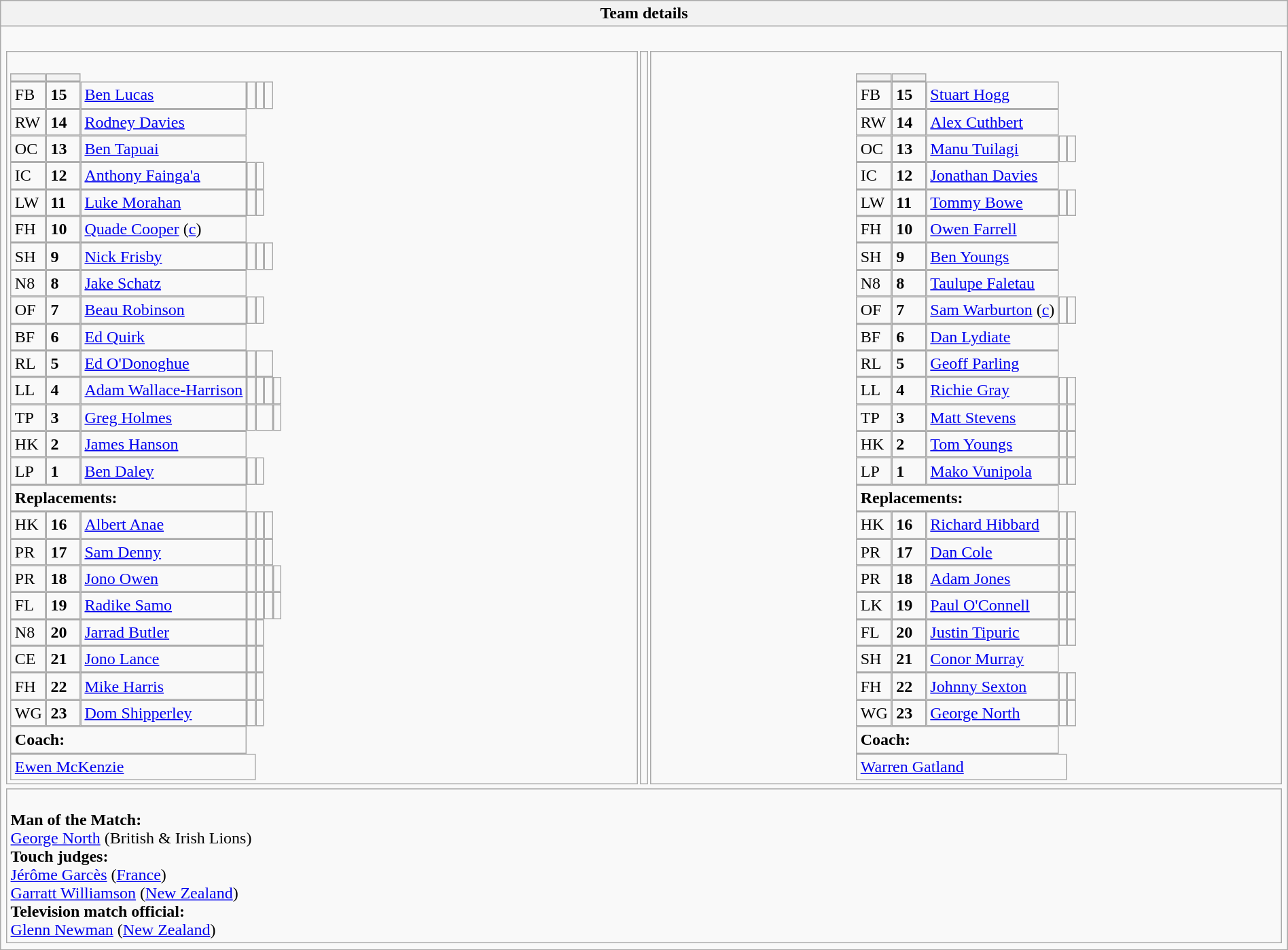<table style="width:100%" class="wikitable collapsible collapsed">
<tr>
<th>Team details</th>
</tr>
<tr>
<td><br><table style="width:100%">
<tr>
<td style="vertical-align:top;width:50%"><br><table cellspacing="0" cellpadding="0">
<tr>
<th width="25"></th>
<th width="25"></th>
</tr>
<tr>
<td>FB</td>
<td><strong>15</strong></td>
<td><a href='#'>Ben Lucas</a></td>
<td></td>
<td></td>
<td></td>
</tr>
<tr>
<td>RW</td>
<td><strong>14</strong></td>
<td><a href='#'>Rodney Davies</a></td>
</tr>
<tr>
<td>OC</td>
<td><strong>13</strong></td>
<td><a href='#'>Ben Tapuai</a></td>
</tr>
<tr>
<td>IC</td>
<td><strong>12</strong></td>
<td><a href='#'>Anthony Fainga'a</a></td>
<td></td>
<td></td>
</tr>
<tr>
<td>LW</td>
<td><strong>11</strong></td>
<td><a href='#'>Luke Morahan</a></td>
<td></td>
<td></td>
</tr>
<tr>
<td>FH</td>
<td><strong>10</strong></td>
<td><a href='#'>Quade Cooper</a> (<a href='#'>c</a>)</td>
</tr>
<tr>
<td>SH</td>
<td><strong>9</strong></td>
<td><a href='#'>Nick Frisby</a></td>
<td></td>
<td></td>
<td></td>
</tr>
<tr>
<td>N8</td>
<td><strong>8</strong></td>
<td><a href='#'>Jake Schatz</a></td>
</tr>
<tr>
<td>OF</td>
<td><strong>7</strong></td>
<td><a href='#'>Beau Robinson</a></td>
<td></td>
<td></td>
</tr>
<tr>
<td>BF</td>
<td><strong>6</strong></td>
<td><a href='#'>Ed Quirk</a></td>
</tr>
<tr>
<td>RL</td>
<td><strong>5</strong></td>
<td><a href='#'>Ed O'Donoghue</a></td>
<td></td>
<td colspan=2></td>
</tr>
<tr>
<td>LL</td>
<td><strong>4</strong></td>
<td><a href='#'>Adam Wallace-Harrison</a></td>
<td></td>
<td></td>
<td></td>
<td></td>
</tr>
<tr>
<td>TP</td>
<td><strong>3</strong></td>
<td><a href='#'>Greg Holmes</a></td>
<td></td>
<td colspan=2></td>
<td></td>
</tr>
<tr>
<td>HK</td>
<td><strong>2</strong></td>
<td><a href='#'>James Hanson</a></td>
</tr>
<tr>
<td>LP</td>
<td><strong>1</strong></td>
<td><a href='#'>Ben Daley</a></td>
<td></td>
<td></td>
</tr>
<tr>
<td colspan=3><strong>Replacements:</strong></td>
</tr>
<tr>
<td>HK</td>
<td><strong>16</strong></td>
<td><a href='#'>Albert Anae</a></td>
<td></td>
<td></td>
<td></td>
</tr>
<tr>
<td>PR</td>
<td><strong>17</strong></td>
<td><a href='#'>Sam Denny</a></td>
<td></td>
<td></td>
<td></td>
</tr>
<tr>
<td>PR</td>
<td><strong>18</strong></td>
<td><a href='#'>Jono Owen</a></td>
<td></td>
<td></td>
<td></td>
<td></td>
</tr>
<tr>
<td>FL</td>
<td><strong>19</strong></td>
<td><a href='#'>Radike Samo</a></td>
<td></td>
<td></td>
<td></td>
<td></td>
</tr>
<tr>
<td>N8</td>
<td><strong>20</strong></td>
<td><a href='#'>Jarrad Butler</a></td>
<td></td>
<td></td>
</tr>
<tr>
<td>CE</td>
<td><strong>21</strong></td>
<td><a href='#'>Jono Lance</a></td>
<td></td>
<td></td>
</tr>
<tr>
<td>FH</td>
<td><strong>22</strong></td>
<td><a href='#'>Mike Harris</a></td>
<td></td>
<td></td>
</tr>
<tr>
<td>WG</td>
<td><strong>23</strong></td>
<td><a href='#'>Dom Shipperley</a></td>
<td></td>
<td></td>
</tr>
<tr>
<td colspan=3><strong>Coach:</strong></td>
</tr>
<tr>
<td colspan="4"> <a href='#'>Ewen McKenzie</a></td>
</tr>
</table>
</td>
<td valign="top"></td>
<td style="vertical-align:top;width:50%"><br><table cellspacing="0" cellpadding="0" style="margin:auto">
<tr>
<th width="25"></th>
<th width="25"></th>
</tr>
<tr>
<td>FB</td>
<td><strong>15</strong></td>
<td> <a href='#'>Stuart Hogg</a></td>
</tr>
<tr>
<td>RW</td>
<td><strong>14</strong></td>
<td> <a href='#'>Alex Cuthbert</a></td>
</tr>
<tr>
<td>OC</td>
<td><strong>13</strong></td>
<td> <a href='#'>Manu Tuilagi</a></td>
<td></td>
<td></td>
</tr>
<tr>
<td>IC</td>
<td><strong>12</strong></td>
<td> <a href='#'>Jonathan Davies</a></td>
</tr>
<tr>
<td>LW</td>
<td><strong>11</strong></td>
<td> <a href='#'>Tommy Bowe</a></td>
<td></td>
<td></td>
</tr>
<tr>
<td>FH</td>
<td><strong>10</strong></td>
<td> <a href='#'>Owen Farrell</a></td>
</tr>
<tr>
<td>SH</td>
<td><strong>9</strong></td>
<td> <a href='#'>Ben Youngs</a></td>
</tr>
<tr>
<td>N8</td>
<td><strong>8</strong></td>
<td> <a href='#'>Taulupe Faletau</a></td>
</tr>
<tr>
<td>OF</td>
<td><strong>7</strong></td>
<td> <a href='#'>Sam Warburton</a> (<a href='#'>c</a>)</td>
<td></td>
<td></td>
</tr>
<tr>
<td>BF</td>
<td><strong>6</strong></td>
<td> <a href='#'>Dan Lydiate</a></td>
</tr>
<tr>
<td>RL</td>
<td><strong>5</strong></td>
<td> <a href='#'>Geoff Parling</a></td>
</tr>
<tr>
<td>LL</td>
<td><strong>4</strong></td>
<td> <a href='#'>Richie Gray</a></td>
<td></td>
<td></td>
</tr>
<tr>
<td>TP</td>
<td><strong>3</strong></td>
<td> <a href='#'>Matt Stevens</a></td>
<td></td>
<td></td>
</tr>
<tr>
<td>HK</td>
<td><strong>2</strong></td>
<td> <a href='#'>Tom Youngs</a></td>
<td></td>
<td></td>
</tr>
<tr>
<td>LP</td>
<td><strong>1</strong></td>
<td> <a href='#'>Mako Vunipola</a></td>
<td></td>
<td></td>
</tr>
<tr>
<td colspan=3><strong>Replacements:</strong></td>
</tr>
<tr>
<td>HK</td>
<td><strong>16</strong></td>
<td> <a href='#'>Richard Hibbard</a></td>
<td></td>
<td></td>
</tr>
<tr>
<td>PR</td>
<td><strong>17</strong></td>
<td> <a href='#'>Dan Cole</a></td>
<td></td>
<td></td>
</tr>
<tr>
<td>PR</td>
<td><strong>18</strong></td>
<td> <a href='#'>Adam Jones</a></td>
<td></td>
<td></td>
</tr>
<tr>
<td>LK</td>
<td><strong>19</strong></td>
<td> <a href='#'>Paul O'Connell</a></td>
<td></td>
<td></td>
</tr>
<tr>
<td>FL</td>
<td><strong>20</strong></td>
<td> <a href='#'>Justin Tipuric</a></td>
<td></td>
<td></td>
</tr>
<tr>
<td>SH</td>
<td><strong>21</strong></td>
<td> <a href='#'>Conor Murray</a></td>
</tr>
<tr>
<td>FH</td>
<td><strong>22</strong></td>
<td> <a href='#'>Johnny Sexton</a></td>
<td></td>
<td></td>
</tr>
<tr>
<td>WG</td>
<td><strong>23</strong></td>
<td> <a href='#'>George North</a></td>
<td></td>
<td></td>
</tr>
<tr>
<td colspan=3><strong>Coach:</strong></td>
</tr>
<tr>
<td colspan="4"> <a href='#'>Warren Gatland</a></td>
</tr>
</table>
</td>
</tr>
</table>
<table style="width:100%">
<tr>
<td><br><strong>Man of the Match:</strong>
<br><a href='#'>George North</a> (British & Irish Lions)<br><strong>Touch judges:</strong>
<br><a href='#'>Jérôme Garcès</a> (<a href='#'>France</a>)
<br><a href='#'>Garratt Williamson</a> (<a href='#'>New Zealand</a>)
<br><strong>Television match official:</strong>
<br><a href='#'>Glenn Newman</a> (<a href='#'>New Zealand</a>)</td>
</tr>
</table>
</td>
</tr>
</table>
